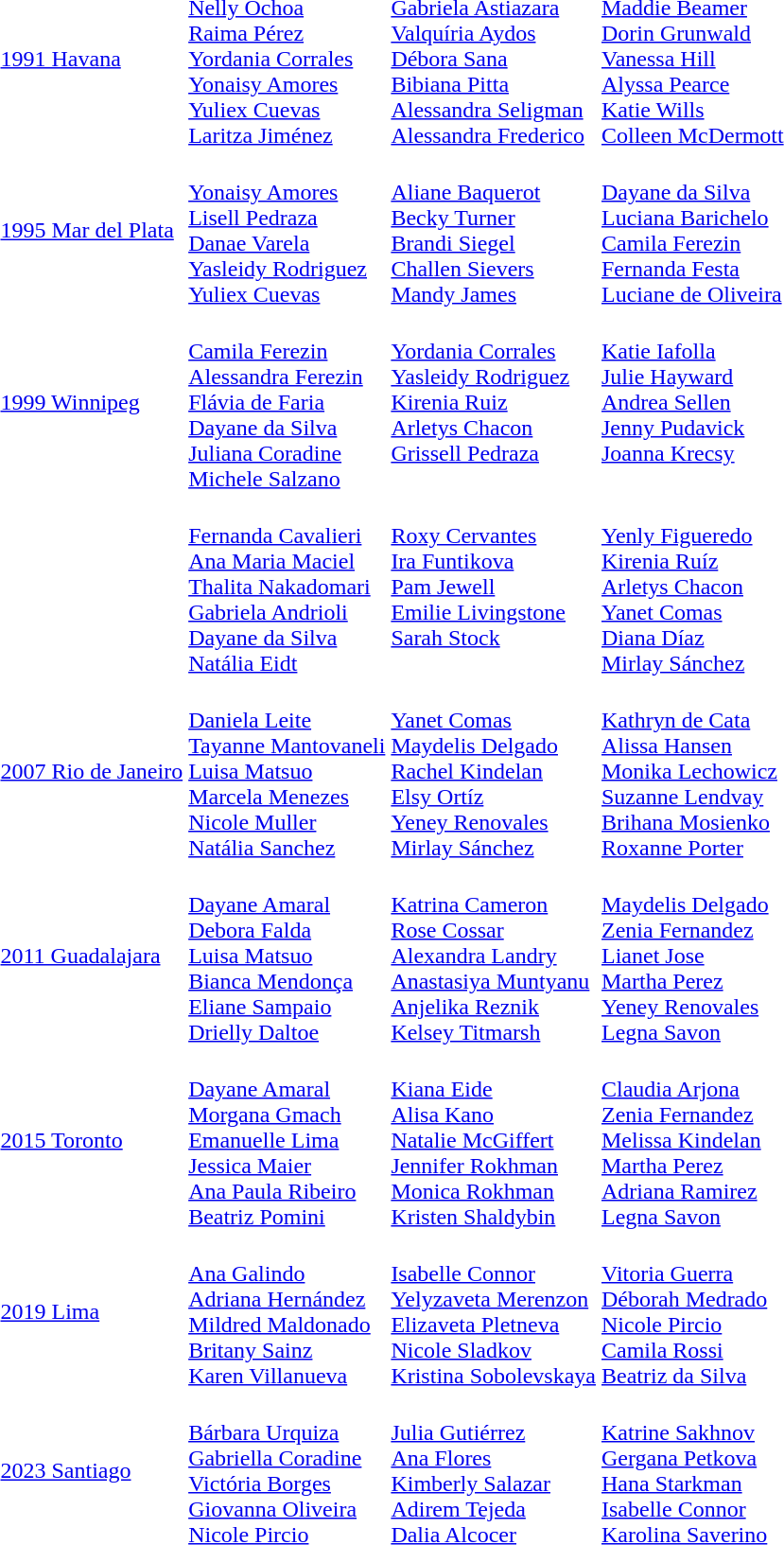<table>
<tr>
<td><a href='#'>1991 Havana</a></td>
<td><br><a href='#'>Nelly Ochoa</a><br><a href='#'>Raima Pérez</a><br><a href='#'>Yordania Corrales</a><br><a href='#'>Yonaisy Amores</a><br><a href='#'>Yuliex Cuevas</a><br><a href='#'>Laritza Jiménez</a></td>
<td><br><a href='#'>Gabriela Astiazara</a><br><a href='#'>Valquíria Aydos</a><br><a href='#'>Débora Sana</a><br><a href='#'>Bibiana Pitta</a><br><a href='#'>Alessandra Seligman</a><br><a href='#'>Alessandra Frederico</a></td>
<td><br><a href='#'>Maddie Beamer</a><br><a href='#'>Dorin Grunwald</a><br><a href='#'>Vanessa Hill</a><br><a href='#'>Alyssa Pearce</a><br><a href='#'>Katie Wills</a><br><a href='#'>Colleen McDermott</a></td>
</tr>
<tr>
<td><a href='#'>1995 Mar del Plata</a></td>
<td><br><a href='#'>Yonaisy Amores</a><br><a href='#'>Lisell Pedraza</a><br><a href='#'>Danae Varela</a><br><a href='#'>Yasleidy Rodriguez</a><br><a href='#'>Yuliex Cuevas</a></td>
<td><br><a href='#'>Aliane Baquerot</a><br><a href='#'>Becky Turner</a><br><a href='#'>Brandi Siegel</a><br><a href='#'>Challen Sievers</a><br><a href='#'>Mandy James</a></td>
<td><br><a href='#'>Dayane da Silva</a><br><a href='#'>Luciana Barichelo</a><br><a href='#'>Camila Ferezin</a><br><a href='#'>Fernanda Festa</a><br><a href='#'>Luciane de Oliveira</a></td>
</tr>
<tr>
<td><a href='#'>1999 Winnipeg</a></td>
<td><br><a href='#'>Camila Ferezin</a><br><a href='#'>Alessandra Ferezin</a><br><a href='#'>Flávia de Faria</a><br><a href='#'>Dayane da Silva</a><br><a href='#'>Juliana Coradine</a><br><a href='#'>Michele Salzano</a></td>
<td valign=top><br><a href='#'>Yordania Corrales</a><br><a href='#'>Yasleidy Rodriguez</a><br><a href='#'>Kirenia Ruiz</a><br><a href='#'>Arletys Chacon</a><br><a href='#'>Grissell Pedraza</a></td>
<td valign=top><br><a href='#'>Katie Iafolla</a><br><a href='#'>Julie Hayward</a><br><a href='#'>Andrea Sellen</a><br><a href='#'>Jenny Pudavick</a><br><a href='#'>Joanna Krecsy</a></td>
</tr>
<tr>
<td></td>
<td><br><a href='#'>Fernanda Cavalieri</a><br><a href='#'>Ana Maria Maciel</a><br><a href='#'>Thalita Nakadomari</a><br><a href='#'>Gabriela Andrioli</a><br><a href='#'>Dayane da Silva</a><br><a href='#'>Natália Eidt</a></td>
<td valign=top><br><a href='#'>Roxy Cervantes</a><br><a href='#'>Ira Funtikova</a><br><a href='#'>Pam Jewell</a><br><a href='#'>Emilie Livingstone</a><br><a href='#'>Sarah Stock</a></td>
<td valign=top><br><a href='#'>Yenly Figueredo</a><br><a href='#'>Kirenia Ruíz</a><br><a href='#'>Arletys Chacon</a><br><a href='#'>Yanet Comas</a><br><a href='#'>Diana Díaz</a><br><a href='#'>Mirlay Sánchez</a></td>
</tr>
<tr>
<td><a href='#'>2007 Rio de Janeiro</a></td>
<td><br><a href='#'>Daniela Leite</a><br> <a href='#'>Tayanne Mantovaneli</a><br> <a href='#'>Luisa Matsuo</a><br> <a href='#'>Marcela Menezes</a><br> <a href='#'>Nicole Muller</a><br> <a href='#'>Natália Sanchez</a></td>
<td><br><a href='#'>Yanet Comas</a><br> <a href='#'>Maydelis Delgado</a><br> <a href='#'>Rachel Kindelan</a><br> <a href='#'>Elsy Ortíz</a><br> <a href='#'>Yeney Renovales</a><br> <a href='#'>Mirlay Sánchez</a></td>
<td><br><a href='#'>Kathryn de Cata</a><br> <a href='#'>Alissa Hansen</a><br> <a href='#'>Monika Lechowicz</a><br> <a href='#'>Suzanne Lendvay</a><br> <a href='#'>Brihana Mosienko</a><br> <a href='#'>Roxanne Porter</a></td>
</tr>
<tr>
<td><a href='#'>2011 Guadalajara</a></td>
<td><br><a href='#'>Dayane Amaral</a><br><a href='#'>Debora Falda</a><br><a href='#'>Luisa Matsuo</a><br><a href='#'>Bianca Mendonça</a><br><a href='#'>Eliane Sampaio</a><br><a href='#'>Drielly Daltoe</a></td>
<td><br><a href='#'>Katrina Cameron</a><br><a href='#'>Rose Cossar</a><br><a href='#'>Alexandra Landry</a><br><a href='#'>Anastasiya Muntyanu</a><br><a href='#'>Anjelika Reznik</a><br><a href='#'>Kelsey Titmarsh</a></td>
<td><br><a href='#'>Maydelis Delgado</a><br><a href='#'>Zenia Fernandez</a><br><a href='#'>Lianet Jose</a><br><a href='#'>Martha Perez</a><br><a href='#'>Yeney Renovales</a><br><a href='#'>Legna Savon</a></td>
</tr>
<tr>
<td><a href='#'>2015 Toronto</a></td>
<td><br><a href='#'>Dayane Amaral</a><br><a href='#'>Morgana Gmach</a><br><a href='#'>Emanuelle Lima</a><br><a href='#'>Jessica Maier</a><br><a href='#'>Ana Paula Ribeiro</a><br><a href='#'>Beatriz Pomini</a></td>
<td><br><a href='#'>Kiana Eide</a><br><a href='#'>Alisa Kano</a><br><a href='#'>Natalie McGiffert</a><br><a href='#'>Jennifer Rokhman</a><br><a href='#'>Monica Rokhman</a><br><a href='#'>Kristen Shaldybin</a></td>
<td><br><a href='#'>Claudia Arjona</a><br><a href='#'>Zenia Fernandez</a><br><a href='#'>Melissa Kindelan</a><br><a href='#'>Martha Perez</a><br><a href='#'>Adriana Ramirez</a><br><a href='#'>Legna Savon</a></td>
</tr>
<tr>
<td><a href='#'>2019 Lima</a></td>
<td><br><a href='#'>Ana Galindo</a><br><a href='#'>Adriana Hernández</a><br><a href='#'>Mildred Maldonado</a><br><a href='#'>Britany Sainz</a><br><a href='#'>Karen Villanueva</a></td>
<td><br><a href='#'>Isabelle Connor</a><br><a href='#'>Yelyzaveta Merenzon</a><br><a href='#'>Elizaveta Pletneva</a><br><a href='#'>Nicole Sladkov</a><br><a href='#'>Kristina Sobolevskaya</a></td>
<td><br><a href='#'>Vitoria Guerra</a><br><a href='#'>Déborah Medrado</a><br><a href='#'>Nicole Pircio</a><br><a href='#'>Camila Rossi</a><br><a href='#'>Beatriz da Silva</a></td>
</tr>
<tr>
<td><a href='#'>2023 Santiago</a></td>
<td><br><a href='#'>Bárbara Urquiza</a><br><a href='#'>Gabriella Coradine</a><br><a href='#'>Victória Borges</a><br><a href='#'>Giovanna Oliveira</a><br><a href='#'>Nicole Pircio</a></td>
<td><br><a href='#'>Julia Gutiérrez</a><br><a href='#'>Ana Flores</a><br><a href='#'>Kimberly Salazar</a><br><a href='#'>Adirem Tejeda</a><br><a href='#'>Dalia Alcocer</a></td>
<td><br><a href='#'>Katrine Sakhnov</a><br><a href='#'>Gergana Petkova</a><br><a href='#'>Hana Starkman</a><br><a href='#'>Isabelle Connor</a><br><a href='#'>Karolina Saverino</a></td>
</tr>
</table>
